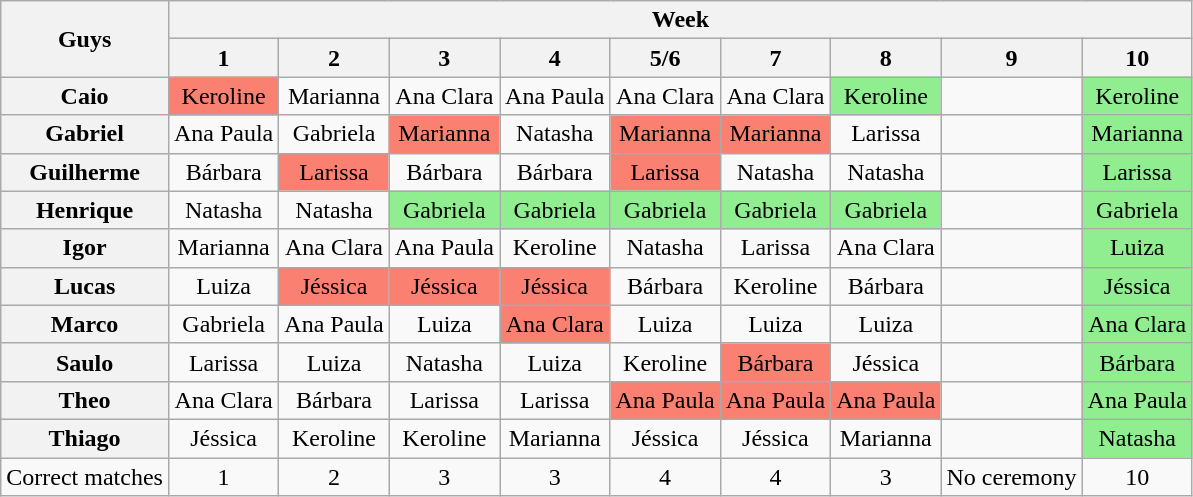<table class="wikitable" style="text-align:center">
<tr>
<th rowspan=2>Guys</th>
<th colspan=10>Week</th>
</tr>
<tr>
<th>1</th>
<th>2</th>
<th>3</th>
<th>4</th>
<th>5/6</th>
<th>7</th>
<th>8</th>
<th>9</th>
<th>10</th>
</tr>
<tr>
<th>Caio</th>
<td style="background:salmon">Keroline</td>
<td>Marianna</td>
<td>Ana Clara</td>
<td>Ana Paula</td>
<td>Ana Clara</td>
<td>Ana Clara</td>
<td style="background:lightgreen">Keroline</td>
<td></td>
<td style="background:lightgreen">Keroline</td>
</tr>
<tr>
<th>Gabriel</th>
<td>Ana Paula</td>
<td>Gabriela</td>
<td style="background:salmon">Marianna</td>
<td>Natasha</td>
<td style="background:salmon">Marianna</td>
<td style="background:salmon">Marianna</td>
<td>Larissa</td>
<td></td>
<td style="background:lightgreen">Marianna</td>
</tr>
<tr>
<th>Guilherme</th>
<td>Bárbara</td>
<td style="background:salmon">Larissa</td>
<td>Bárbara</td>
<td>Bárbara</td>
<td style="background:salmon">Larissa</td>
<td>Natasha</td>
<td>Natasha</td>
<td></td>
<td style="background:lightgreen">Larissa</td>
</tr>
<tr>
<th>Henrique</th>
<td>Natasha</td>
<td>Natasha</td>
<td style="background:lightgreen">Gabriela</td>
<td style="background:lightgreen">Gabriela</td>
<td style="background:lightgreen">Gabriela</td>
<td style="background:lightgreen">Gabriela</td>
<td style="background:lightgreen">Gabriela</td>
<td></td>
<td style="background:lightgreen">Gabriela</td>
</tr>
<tr>
<th>Igor</th>
<td>Marianna</td>
<td>Ana Clara</td>
<td>Ana Paula</td>
<td>Keroline</td>
<td>Natasha</td>
<td>Larissa</td>
<td>Ana Clara</td>
<td></td>
<td style="background:lightgreen">Luiza</td>
</tr>
<tr>
<th>Lucas</th>
<td>Luiza</td>
<td style="background:salmon">Jéssica</td>
<td style="background:salmon">Jéssica</td>
<td style="background:salmon">Jéssica</td>
<td>Bárbara</td>
<td>Keroline</td>
<td>Bárbara</td>
<td></td>
<td style="background:lightgreen">Jéssica</td>
</tr>
<tr>
<th>Marco</th>
<td>Gabriela</td>
<td>Ana Paula</td>
<td>Luiza</td>
<td style="background:salmon">Ana Clara</td>
<td>Luiza</td>
<td>Luiza</td>
<td>Luiza</td>
<td></td>
<td style="background:lightgreen">Ana Clara</td>
</tr>
<tr>
<th>Saulo</th>
<td>Larissa</td>
<td>Luiza</td>
<td>Natasha</td>
<td>Luiza</td>
<td>Keroline</td>
<td style="background:salmon">Bárbara</td>
<td>Jéssica</td>
<td></td>
<td style="background:lightgreen">Bárbara</td>
</tr>
<tr>
<th>Theo</th>
<td>Ana Clara</td>
<td>Bárbara</td>
<td>Larissa</td>
<td>Larissa</td>
<td style="background:salmon">Ana Paula</td>
<td style="background:salmon">Ana Paula</td>
<td style="background:salmon">Ana Paula</td>
<td></td>
<td style="background:lightgreen">Ana Paula</td>
</tr>
<tr>
<th>Thiago</th>
<td>Jéssica</td>
<td>Keroline</td>
<td>Keroline</td>
<td>Marianna</td>
<td>Jéssica</td>
<td>Jéssica</td>
<td>Marianna</td>
<td></td>
<td style="background:lightgreen">Natasha</td>
</tr>
<tr>
<td>Correct matches</td>
<td>1</td>
<td>2</td>
<td>3</td>
<td>3</td>
<td>4</td>
<td>4</td>
<td>3</td>
<td>No ceremony</td>
<td>10</td>
</tr>
</table>
